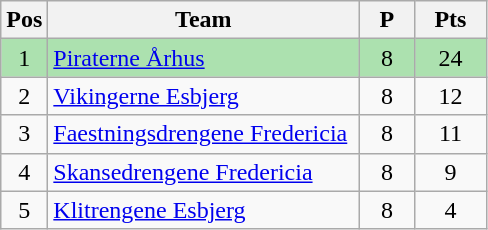<table class="wikitable" style="font-size: 100%">
<tr>
<th width=20>Pos</th>
<th width=200>Team</th>
<th width=30>P</th>
<th width=40>Pts</th>
</tr>
<tr align=center style="background:#ACE1AF;">
<td>1</td>
<td align="left"><a href='#'>Piraterne Århus</a></td>
<td>8</td>
<td>24</td>
</tr>
<tr align=center>
<td>2</td>
<td align="left"><a href='#'>Vikingerne Esbjerg</a></td>
<td>8</td>
<td>12</td>
</tr>
<tr align=center>
<td>3</td>
<td align="left"><a href='#'>Faestningsdrengene Fredericia</a></td>
<td>8</td>
<td>11</td>
</tr>
<tr align=center>
<td>4</td>
<td align="left"><a href='#'>Skansedrengene Fredericia</a></td>
<td>8</td>
<td>9</td>
</tr>
<tr align=center>
<td>5</td>
<td align="left"><a href='#'>Klitrengene Esbjerg</a></td>
<td>8</td>
<td>4</td>
</tr>
</table>
